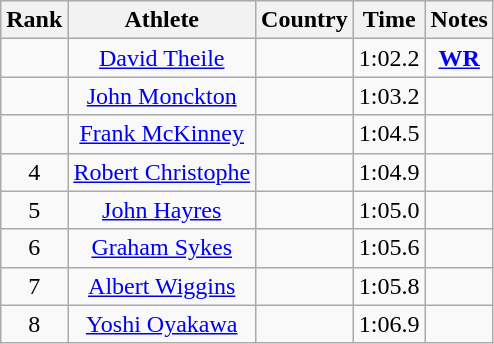<table class="wikitable sortable" style="text-align:center">
<tr>
<th>Rank</th>
<th>Athlete</th>
<th>Country</th>
<th>Time</th>
<th>Notes</th>
</tr>
<tr>
<td></td>
<td><a href='#'>David Theile</a></td>
<td align=left></td>
<td>1:02.2</td>
<td><strong><a href='#'>WR</a></strong></td>
</tr>
<tr>
<td></td>
<td><a href='#'>John Monckton</a></td>
<td align=left></td>
<td>1:03.2</td>
<td><strong> </strong></td>
</tr>
<tr>
<td></td>
<td><a href='#'>Frank McKinney</a></td>
<td align=left></td>
<td>1:04.5</td>
<td><strong> </strong></td>
</tr>
<tr>
<td>4</td>
<td><a href='#'>Robert Christophe</a></td>
<td align=left></td>
<td>1:04.9</td>
<td><strong> </strong></td>
</tr>
<tr>
<td>5</td>
<td><a href='#'>John Hayres</a></td>
<td align=left></td>
<td>1:05.0</td>
<td><strong> </strong></td>
</tr>
<tr>
<td>6</td>
<td><a href='#'>Graham Sykes</a></td>
<td align=left></td>
<td>1:05.6</td>
<td><strong> </strong></td>
</tr>
<tr>
<td>7</td>
<td><a href='#'>Albert Wiggins</a></td>
<td align=left></td>
<td>1:05.8</td>
<td><strong> </strong></td>
</tr>
<tr>
<td>8</td>
<td><a href='#'>Yoshi Oyakawa</a></td>
<td align=left></td>
<td>1:06.9</td>
<td><strong> </strong></td>
</tr>
</table>
